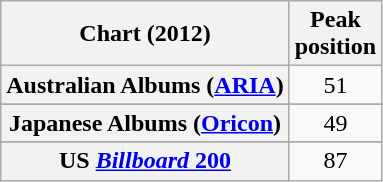<table class="wikitable sortable plainrowheaders" style="text-align:center">
<tr>
<th scope="col">Chart (2012)</th>
<th scope="col">Peak<br>position</th>
</tr>
<tr>
<th scope="row">Australian Albums (<a href='#'>ARIA</a>)</th>
<td>51</td>
</tr>
<tr>
</tr>
<tr>
</tr>
<tr>
</tr>
<tr>
</tr>
<tr>
</tr>
<tr>
</tr>
<tr>
</tr>
<tr>
<th scope="row">Japanese Albums (<a href='#'>Oricon</a>)</th>
<td>49</td>
</tr>
<tr>
</tr>
<tr>
</tr>
<tr>
</tr>
<tr>
</tr>
<tr>
<th scope="row">US <a href='#'><em>Billboard</em> 200</a></th>
<td>87</td>
</tr>
</table>
